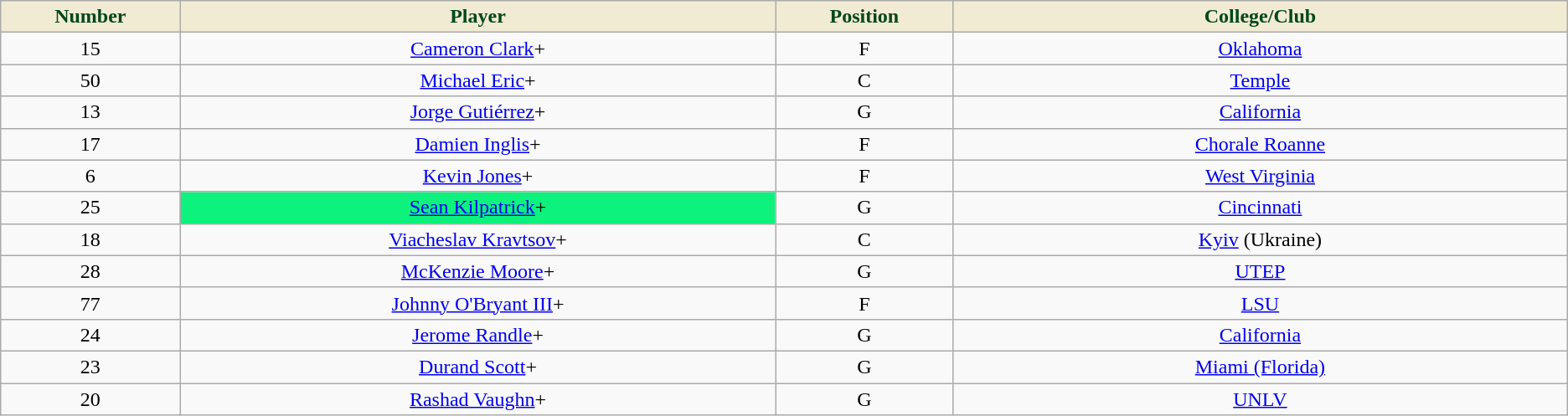<table class="wikitable sortable sortable">
<tr>
<th style="background:#F0EBD2; color:#00471B" width="1%">Number</th>
<th style="background:#F0EBD2; color:#00471B" width="5%">Player</th>
<th style="background:#F0EBD2; color:#00471B" width="1%">Position</th>
<th style="background:#F0EBD2; color:#00471B" width="5%">College/Club</th>
</tr>
<tr style="text-align: center">
<td>15</td>
<td><a href='#'>Cameron Clark</a>+</td>
<td>F</td>
<td><a href='#'>Oklahoma</a></td>
</tr>
<tr style="text-align: center">
<td>50</td>
<td><a href='#'>Michael Eric</a>+</td>
<td>C</td>
<td><a href='#'>Temple</a></td>
</tr>
<tr style="text-align: center">
<td>13</td>
<td><a href='#'>Jorge Gutiérrez</a>+</td>
<td>G</td>
<td><a href='#'>California</a></td>
</tr>
<tr style="text-align: center">
<td>17</td>
<td><a href='#'>Damien Inglis</a>+</td>
<td>F</td>
<td><a href='#'>Chorale Roanne</a></td>
</tr>
<tr style="text-align: center">
<td>6</td>
<td><a href='#'>Kevin Jones</a>+</td>
<td>F</td>
<td><a href='#'>West Virginia</a></td>
</tr>
<tr style="text-align: center">
<td>25</td>
<td bgcolor="#0CF27D"><a href='#'>Sean Kilpatrick</a>+</td>
<td>G</td>
<td><a href='#'>Cincinnati</a></td>
</tr>
<tr style="text-align: center">
<td>18</td>
<td><a href='#'>Viacheslav Kravtsov</a>+</td>
<td>C</td>
<td><a href='#'>Kyiv</a> (Ukraine)</td>
</tr>
<tr style="text-align: center">
<td>28</td>
<td><a href='#'>McKenzie Moore</a>+</td>
<td>G</td>
<td><a href='#'>UTEP</a></td>
</tr>
<tr style="text-align: center">
<td>77</td>
<td><a href='#'>Johnny O'Bryant III</a>+</td>
<td>F</td>
<td><a href='#'>LSU</a></td>
</tr>
<tr style="text-align: center">
<td>24</td>
<td><a href='#'>Jerome Randle</a>+</td>
<td>G</td>
<td><a href='#'>California</a></td>
</tr>
<tr style="text-align: center">
<td>23</td>
<td><a href='#'>Durand Scott</a>+</td>
<td>G</td>
<td><a href='#'>Miami (Florida)</a></td>
</tr>
<tr style="text-align: center">
<td>20</td>
<td><a href='#'>Rashad Vaughn</a>+</td>
<td>G</td>
<td><a href='#'>UNLV</a></td>
</tr>
</table>
